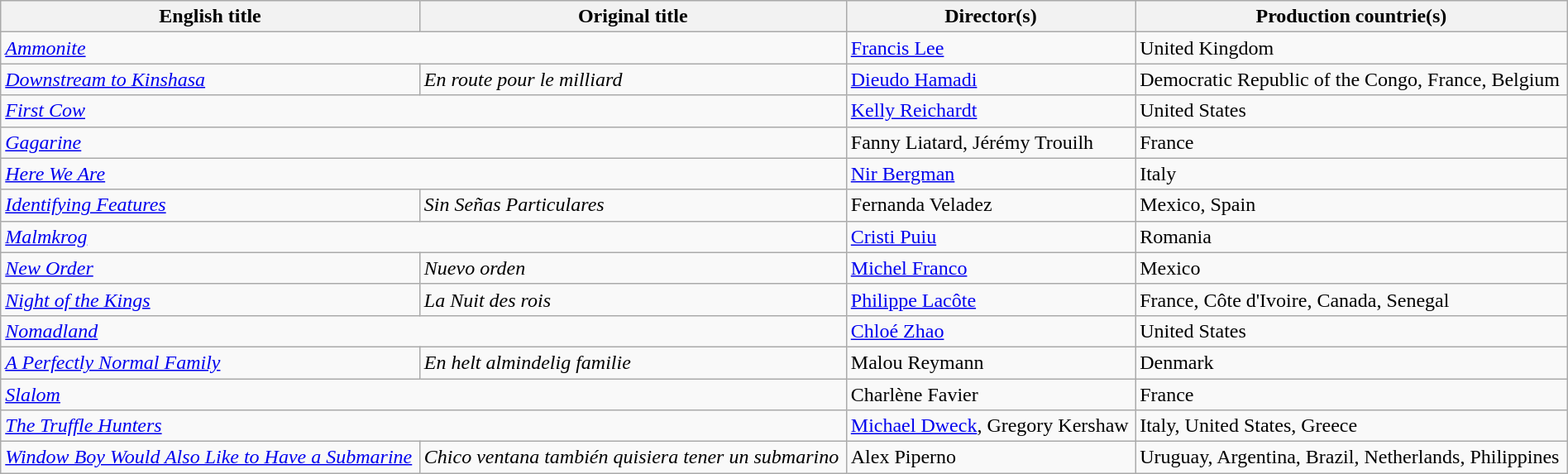<table class="sortable wikitable" style="width:100%; margin-bottom:4px">
<tr>
<th scope="col">English title</th>
<th scope="col">Original title</th>
<th scope="col">Director(s)</th>
<th scope="col">Production countrie(s)</th>
</tr>
<tr>
<td colspan="2"><em><a href='#'>Ammonite</a></em></td>
<td><a href='#'>Francis Lee</a></td>
<td>United Kingdom</td>
</tr>
<tr>
<td><em><a href='#'>Downstream to Kinshasa</a></em></td>
<td><em>En route pour le milliard</em></td>
<td><a href='#'>Dieudo Hamadi</a></td>
<td>Democratic Republic of the Congo, France, Belgium</td>
</tr>
<tr>
<td colspan="2"><em><a href='#'>First Cow</a></em></td>
<td><a href='#'>Kelly Reichardt</a></td>
<td>United States</td>
</tr>
<tr>
<td colspan="2"><em><a href='#'>Gagarine</a></em></td>
<td>Fanny Liatard, Jérémy Trouilh</td>
<td>France</td>
</tr>
<tr>
<td colspan="2"><em><a href='#'>Here We Are</a></em></td>
<td><a href='#'>Nir Bergman</a></td>
<td>Italy</td>
</tr>
<tr>
<td><em><a href='#'>Identifying Features</a></em></td>
<td><em>Sin Señas Particulares</em></td>
<td>Fernanda Veladez</td>
<td>Mexico, Spain</td>
</tr>
<tr>
<td colspan="2"><em><a href='#'>Malmkrog</a></em></td>
<td><a href='#'>Cristi Puiu</a></td>
<td>Romania</td>
</tr>
<tr>
<td><em><a href='#'>New Order</a></em></td>
<td><em>Nuevo orden</em></td>
<td><a href='#'>Michel Franco</a></td>
<td>Mexico</td>
</tr>
<tr>
<td><em><a href='#'>Night of the Kings</a></em></td>
<td><em>La Nuit des rois</em></td>
<td><a href='#'>Philippe Lacôte</a></td>
<td>France, Côte d'Ivoire, Canada, Senegal</td>
</tr>
<tr>
<td colspan="2"><em><a href='#'>Nomadland</a></em></td>
<td><a href='#'>Chloé Zhao</a></td>
<td>United States</td>
</tr>
<tr>
<td><em><a href='#'>A Perfectly Normal Family</a></em></td>
<td><em>En helt almindelig familie</em></td>
<td>Malou Reymann</td>
<td>Denmark</td>
</tr>
<tr>
<td colspan="2"><em><a href='#'>Slalom</a></em></td>
<td>Charlène Favier</td>
<td>France</td>
</tr>
<tr>
<td colspan="2"><em><a href='#'>The Truffle Hunters</a></em></td>
<td><a href='#'>Michael Dweck</a>, Gregory Kershaw</td>
<td>Italy, United States, Greece</td>
</tr>
<tr>
<td><em><a href='#'>Window Boy Would Also Like to Have a Submarine</a></em></td>
<td><em>Chico ventana también quisiera tener un submarino</em></td>
<td>Alex Piperno</td>
<td>Uruguay, Argentina, Brazil, Netherlands, Philippines</td>
</tr>
</table>
